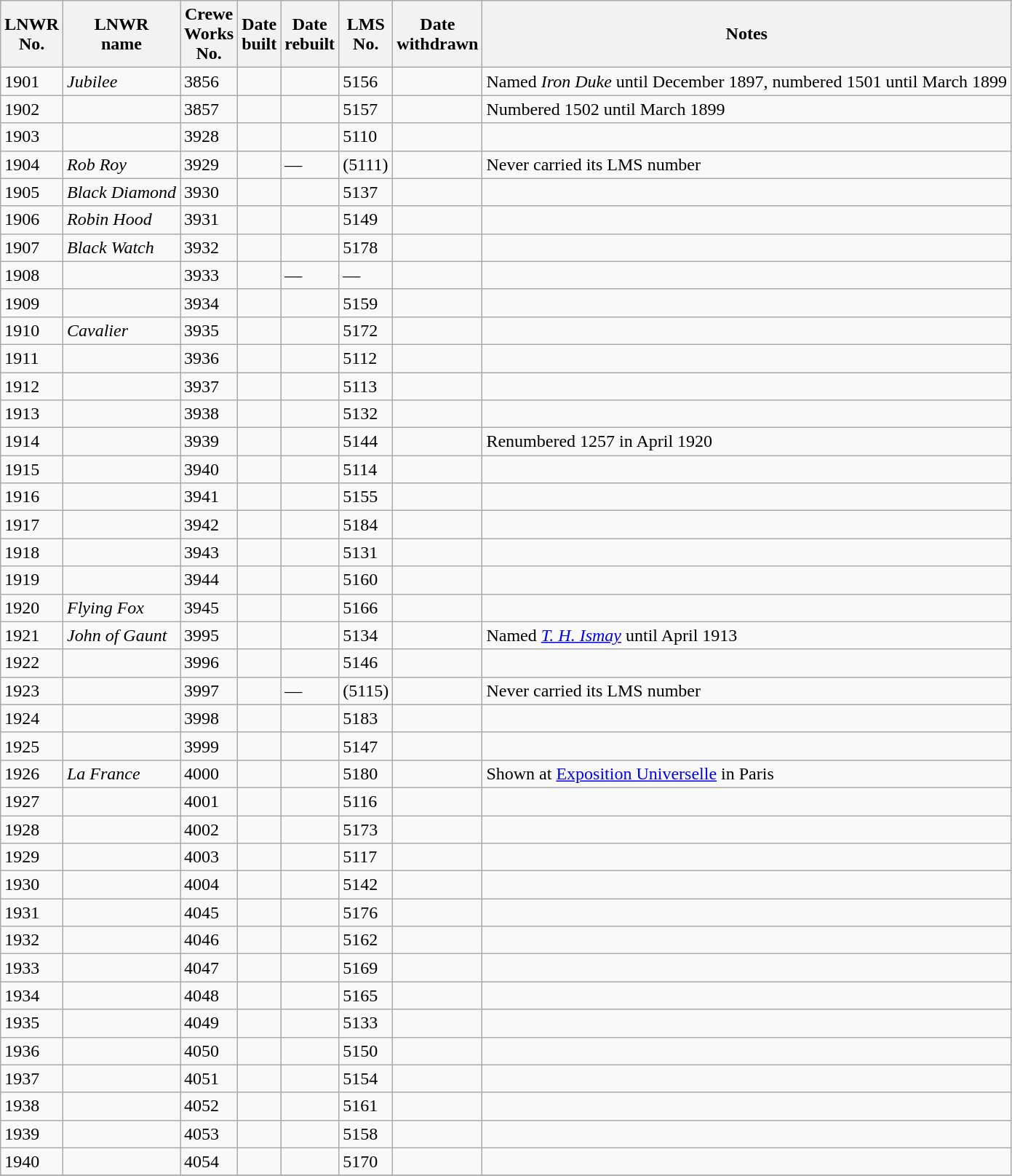<table class="wikitable sortable collapsible">
<tr>
<th>LNWR<br>No.</th>
<th>LNWR<br>name</th>
<th>Crewe<br>Works<br>No.</th>
<th>Date<br>built</th>
<th>Date<br>rebuilt</th>
<th>LMS<br>No.</th>
<th>Date<br>withdrawn</th>
<th>Notes</th>
</tr>
<tr>
<td>1901</td>
<td><em>Jubilee</em></td>
<td>3856</td>
<td></td>
<td></td>
<td>5156</td>
<td></td>
<td>Named <em>Iron Duke</em> until December 1897, numbered 1501 until March 1899</td>
</tr>
<tr>
<td>1902</td>
<td><em></em></td>
<td>3857</td>
<td></td>
<td></td>
<td>5157</td>
<td></td>
<td>Numbered 1502 until March 1899</td>
</tr>
<tr>
<td>1903</td>
<td><em></em></td>
<td>3928</td>
<td></td>
<td></td>
<td>5110</td>
<td></td>
<td></td>
</tr>
<tr>
<td>1904</td>
<td><em>Rob Roy</em></td>
<td>3929</td>
<td></td>
<td>—</td>
<td>(5111)</td>
<td></td>
<td>Never carried its LMS number</td>
</tr>
<tr>
<td>1905</td>
<td><em>Black Diamond</em></td>
<td>3930</td>
<td></td>
<td></td>
<td>5137</td>
<td></td>
<td></td>
</tr>
<tr>
<td>1906</td>
<td><em>Robin Hood</em></td>
<td>3931</td>
<td></td>
<td></td>
<td>5149</td>
<td></td>
<td></td>
</tr>
<tr>
<td>1907</td>
<td><em>Black Watch</em></td>
<td>3932</td>
<td></td>
<td></td>
<td>5178</td>
<td></td>
<td></td>
</tr>
<tr>
<td>1908</td>
<td><em></em></td>
<td>3933</td>
<td></td>
<td>—</td>
<td>—</td>
<td></td>
<td></td>
</tr>
<tr>
<td>1909</td>
<td><em></em></td>
<td>3934</td>
<td></td>
<td></td>
<td>5159</td>
<td></td>
<td></td>
</tr>
<tr>
<td>1910</td>
<td><em>Cavalier</em></td>
<td>3935</td>
<td></td>
<td></td>
<td>5172</td>
<td></td>
<td></td>
</tr>
<tr>
<td>1911</td>
<td><em></em></td>
<td>3936</td>
<td></td>
<td></td>
<td>5112</td>
<td></td>
<td></td>
</tr>
<tr>
<td>1912</td>
<td><em></em></td>
<td>3937</td>
<td></td>
<td></td>
<td>5113</td>
<td></td>
<td></td>
</tr>
<tr>
<td>1913</td>
<td><em></em></td>
<td>3938</td>
<td></td>
<td></td>
<td>5132</td>
<td></td>
<td></td>
</tr>
<tr>
<td>1914</td>
<td><em></em></td>
<td>3939</td>
<td></td>
<td></td>
<td>5144</td>
<td></td>
<td>Renumbered 1257 in April 1920</td>
</tr>
<tr>
<td>1915</td>
<td><em></em></td>
<td>3940</td>
<td></td>
<td></td>
<td>5114</td>
<td></td>
<td></td>
</tr>
<tr>
<td>1916</td>
<td><em></em></td>
<td>3941</td>
<td></td>
<td></td>
<td>5155</td>
<td></td>
<td></td>
</tr>
<tr>
<td>1917</td>
<td><em></em></td>
<td>3942</td>
<td></td>
<td></td>
<td>5184</td>
<td></td>
<td></td>
</tr>
<tr>
<td>1918</td>
<td><em></em></td>
<td>3943</td>
<td></td>
<td></td>
<td>5131</td>
<td></td>
<td></td>
</tr>
<tr>
<td>1919</td>
<td><em></em></td>
<td>3944</td>
<td></td>
<td></td>
<td>5160</td>
<td></td>
<td></td>
</tr>
<tr>
<td>1920</td>
<td><em>Flying Fox</em></td>
<td>3945</td>
<td></td>
<td></td>
<td>5166</td>
<td></td>
<td></td>
</tr>
<tr>
<td>1921</td>
<td><em>John of Gaunt</em></td>
<td>3995</td>
<td></td>
<td></td>
<td>5134</td>
<td></td>
<td>Named <em><a href='#'>T. H. Ismay</a></em> until April 1913</td>
</tr>
<tr>
<td>1922</td>
<td><em></em></td>
<td>3996</td>
<td></td>
<td></td>
<td>5146</td>
<td></td>
<td></td>
</tr>
<tr>
<td>1923</td>
<td><em></em></td>
<td>3997</td>
<td></td>
<td>—</td>
<td>(5115)</td>
<td></td>
<td>Never carried its LMS number</td>
</tr>
<tr>
<td>1924</td>
<td><em></em></td>
<td>3998</td>
<td></td>
<td></td>
<td>5183</td>
<td></td>
<td></td>
</tr>
<tr>
<td>1925</td>
<td><em></em></td>
<td>3999</td>
<td></td>
<td></td>
<td>5147</td>
<td></td>
<td></td>
</tr>
<tr>
<td>1926</td>
<td><em>La France</em></td>
<td>4000</td>
<td></td>
<td></td>
<td>5180</td>
<td></td>
<td>Shown at <a href='#'>Exposition Universelle</a> in Paris</td>
</tr>
<tr>
<td>1927</td>
<td><em></em></td>
<td>4001</td>
<td></td>
<td></td>
<td>5116</td>
<td></td>
<td></td>
</tr>
<tr>
<td>1928</td>
<td><em></em></td>
<td>4002</td>
<td></td>
<td></td>
<td>5173</td>
<td></td>
<td></td>
</tr>
<tr>
<td>1929</td>
<td><em></em></td>
<td>4003</td>
<td></td>
<td></td>
<td>5117</td>
<td></td>
<td></td>
</tr>
<tr>
<td>1930</td>
<td><em></em></td>
<td>4004</td>
<td></td>
<td></td>
<td>5142</td>
<td></td>
<td></td>
</tr>
<tr>
<td>1931</td>
<td><em></em></td>
<td>4045</td>
<td></td>
<td></td>
<td>5176</td>
<td></td>
<td></td>
</tr>
<tr>
<td>1932</td>
<td><em></em></td>
<td>4046</td>
<td></td>
<td></td>
<td>5162</td>
<td></td>
<td></td>
</tr>
<tr>
<td>1933</td>
<td><em></em></td>
<td>4047</td>
<td></td>
<td></td>
<td>5169</td>
<td></td>
<td></td>
</tr>
<tr>
<td>1934</td>
<td><em></em></td>
<td>4048</td>
<td></td>
<td></td>
<td>5165</td>
<td></td>
<td></td>
</tr>
<tr>
<td>1935</td>
<td><em></em></td>
<td>4049</td>
<td></td>
<td></td>
<td>5133</td>
<td></td>
<td></td>
</tr>
<tr>
<td>1936</td>
<td><em></em></td>
<td>4050</td>
<td></td>
<td></td>
<td>5150</td>
<td></td>
<td></td>
</tr>
<tr>
<td>1937</td>
<td><em></em></td>
<td>4051</td>
<td></td>
<td></td>
<td>5154</td>
<td></td>
<td></td>
</tr>
<tr>
<td>1938</td>
<td><em></em></td>
<td>4052</td>
<td></td>
<td></td>
<td>5161</td>
<td></td>
<td></td>
</tr>
<tr>
<td>1939</td>
<td><em></em></td>
<td>4053</td>
<td></td>
<td></td>
<td>5158</td>
<td></td>
<td></td>
</tr>
<tr>
<td>1940</td>
<td><em></em></td>
<td>4054</td>
<td></td>
<td></td>
<td>5170</td>
<td></td>
<td></td>
</tr>
<tr>
</tr>
</table>
